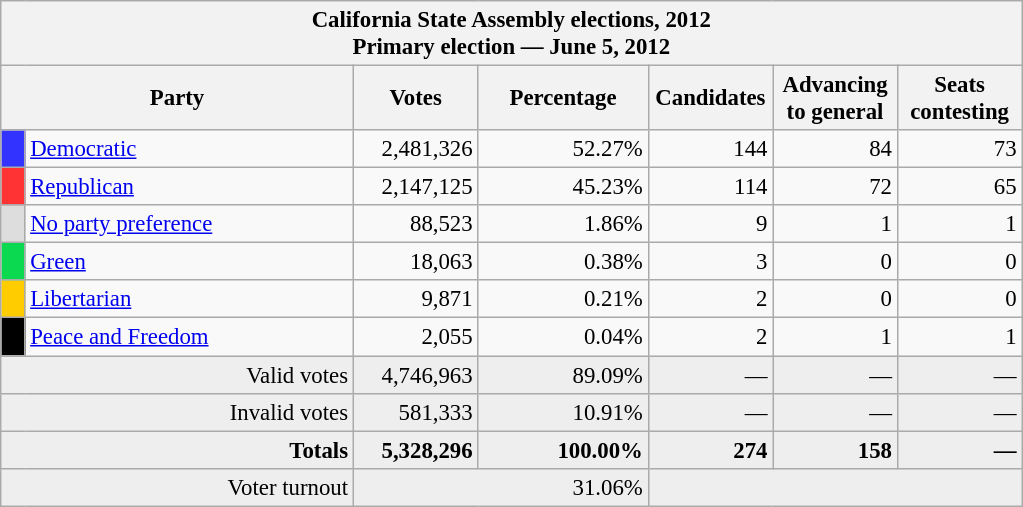<table class="wikitable" style="font-size:95%;">
<tr>
<th colspan="7">California State Assembly elections, 2012<br>Primary election — June 5, 2012</th>
</tr>
<tr>
<th colspan=2 style="width: 15em">Party</th>
<th style="width: 5em">Votes</th>
<th style="width: 7em">Percentage</th>
<th style="width: 5em">Candidates</th>
<th style="width: 5em">Advancing to general</th>
<th style="width: 5em">Seats contesting</th>
</tr>
<tr>
<th style="background-color:#3333FF; width: 3px"></th>
<td style="width: 130px"><a href='#'>Democratic</a></td>
<td align="right">2,481,326</td>
<td align="right">52.27%</td>
<td align="right">144</td>
<td align="right">84</td>
<td align="right">73</td>
</tr>
<tr>
<th style="background-color:#FF3333; width: 3px"></th>
<td style="width: 130px"><a href='#'>Republican</a></td>
<td align="right">2,147,125</td>
<td align="right">45.23%</td>
<td align="right">114</td>
<td align="right">72</td>
<td align="right">65</td>
</tr>
<tr>
<th style="background-color:#DDDDDD; width: 3px"></th>
<td style="width: 130px"><a href='#'>No party preference</a></td>
<td align="right">88,523</td>
<td align="right">1.86%</td>
<td align="right">9</td>
<td align="right">1</td>
<td align="right">1</td>
</tr>
<tr>
<th style="background-color:#0BDA51; width: 3px"></th>
<td style="width: 130px"><a href='#'>Green</a></td>
<td align="right">18,063</td>
<td align="right">0.38%</td>
<td align="right">3</td>
<td align="right">0</td>
<td align="right">0</td>
</tr>
<tr>
<th style="background-color:#FFCC00; width: 3px"></th>
<td style="width: 130px"><a href='#'>Libertarian</a></td>
<td align="right">9,871</td>
<td align="right">0.21%</td>
<td align="right">2</td>
<td align="right">0</td>
<td align="right">0</td>
</tr>
<tr>
<th style="background-color:#000000; width: 3px"></th>
<td style="width: 130px"><a href='#'>Peace and Freedom</a></td>
<td align="right">2,055</td>
<td align="right">0.04%</td>
<td align="right">2</td>
<td align="right">1</td>
<td align="right">1</td>
</tr>
<tr bgcolor="#EEEEEE">
<td colspan="2" align="right">Valid votes</td>
<td align="right">4,746,963</td>
<td align="right">89.09%</td>
<td align="right">—</td>
<td align="right">—</td>
<td align="right">—</td>
</tr>
<tr bgcolor="#EEEEEE">
<td colspan="2" align="right">Invalid votes</td>
<td align="right">581,333</td>
<td align="right">10.91%</td>
<td align="right">—</td>
<td align="right">—</td>
<td align="right">—</td>
</tr>
<tr bgcolor="#EEEEEE">
<td colspan="2" align="right"><strong>Totals</strong></td>
<td align="right"><strong>5,328,296</strong></td>
<td align="right"><strong>100.00%</strong></td>
<td align="right"><strong>274</strong></td>
<td align="right"><strong>158</strong></td>
<td align="right"><strong>—</strong></td>
</tr>
<tr bgcolor="#EEEEEE">
<td colspan="2" align="right">Voter turnout</td>
<td colspan="2" align="right">31.06%</td>
<td colspan="3" align="right"></td>
</tr>
</table>
